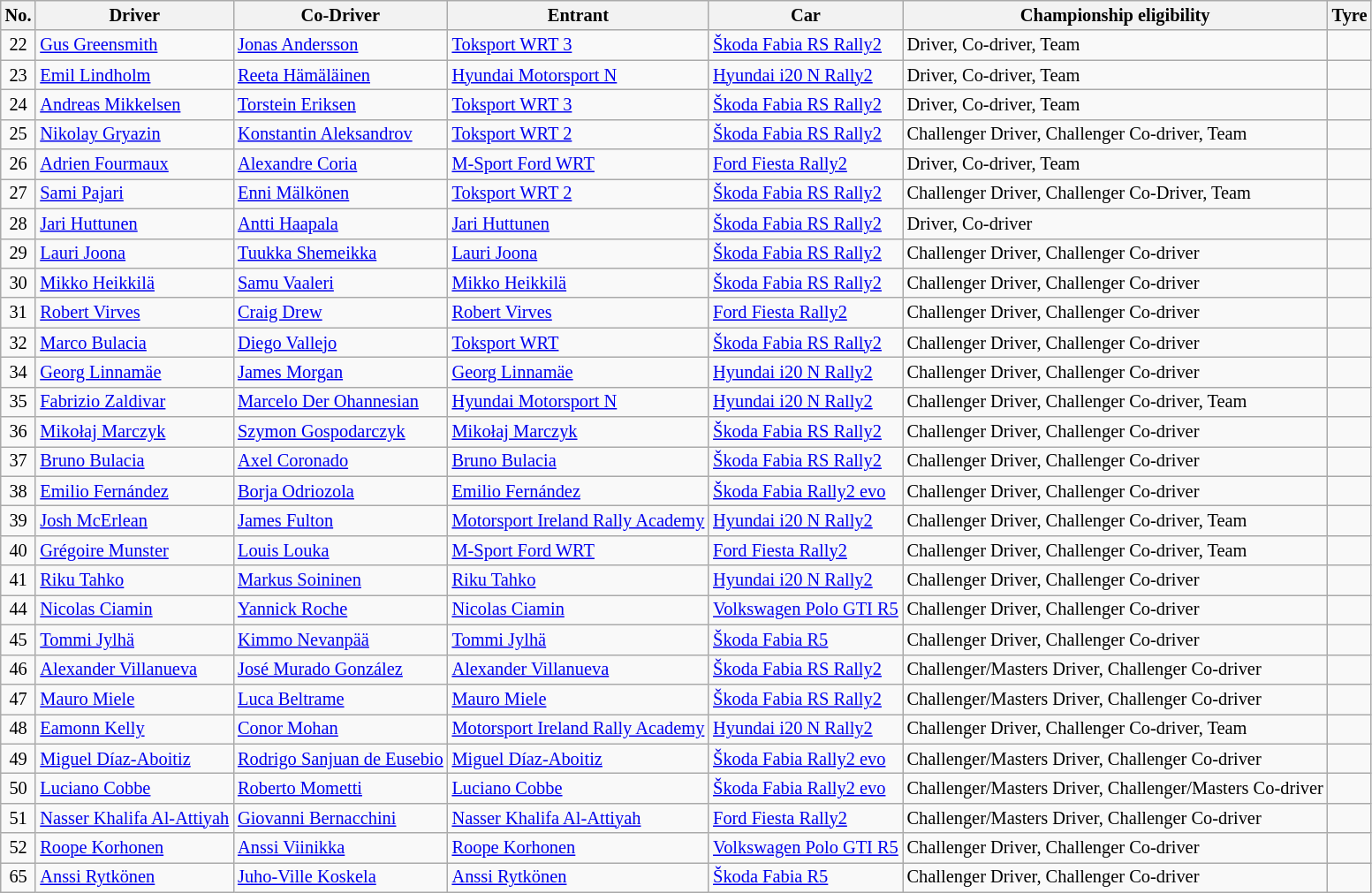<table class="wikitable" style="font-size: 85%;">
<tr>
<th>No.</th>
<th>Driver</th>
<th>Co-Driver</th>
<th>Entrant</th>
<th>Car</th>
<th>Championship eligibility</th>
<th>Tyre</th>
</tr>
<tr>
<td align="center">22</td>
<td> <a href='#'>Gus Greensmith</a></td>
<td> <a href='#'>Jonas Andersson</a></td>
<td> <a href='#'>Toksport WRT 3</a></td>
<td><a href='#'>Škoda Fabia RS Rally2</a></td>
<td>Driver, Co-driver, Team</td>
<td align="center"></td>
</tr>
<tr>
<td align="center">23</td>
<td> <a href='#'>Emil Lindholm</a></td>
<td> <a href='#'>Reeta Hämäläinen</a></td>
<td> <a href='#'>Hyundai Motorsport N</a></td>
<td><a href='#'>Hyundai i20 N Rally2</a></td>
<td>Driver, Co-driver, Team</td>
<td align="center"></td>
</tr>
<tr>
<td align="center">24</td>
<td> <a href='#'>Andreas Mikkelsen</a></td>
<td> <a href='#'>Torstein Eriksen</a></td>
<td> <a href='#'>Toksport WRT 3</a></td>
<td><a href='#'>Škoda Fabia RS Rally2</a></td>
<td>Driver, Co-driver, Team</td>
<td align="center"></td>
</tr>
<tr>
<td align="center">25</td>
<td> <a href='#'>Nikolay Gryazin</a></td>
<td> <a href='#'>Konstantin Aleksandrov</a></td>
<td> <a href='#'>Toksport WRT 2</a></td>
<td><a href='#'>Škoda Fabia RS Rally2</a></td>
<td>Challenger Driver, Challenger Co-driver, Team</td>
<td align="center"></td>
</tr>
<tr>
<td align="center">26</td>
<td> <a href='#'>Adrien Fourmaux</a></td>
<td> <a href='#'>Alexandre Coria</a></td>
<td> <a href='#'>M-Sport Ford WRT</a></td>
<td><a href='#'>Ford Fiesta Rally2</a></td>
<td>Driver, Co-driver, Team</td>
<td align="center"></td>
</tr>
<tr>
<td align="center">27</td>
<td> <a href='#'>Sami Pajari</a></td>
<td> <a href='#'>Enni Mälkönen</a></td>
<td> <a href='#'>Toksport WRT 2</a></td>
<td><a href='#'>Škoda Fabia RS Rally2</a></td>
<td>Challenger Driver, Challenger Co-Driver, Team</td>
<td align="center"></td>
</tr>
<tr>
<td align="center">28</td>
<td> <a href='#'>Jari Huttunen</a></td>
<td> <a href='#'>Antti Haapala</a></td>
<td> <a href='#'>Jari Huttunen</a></td>
<td><a href='#'>Škoda Fabia RS Rally2</a></td>
<td>Driver, Co-driver</td>
<td align="center"></td>
</tr>
<tr>
<td align="center">29</td>
<td> <a href='#'>Lauri Joona</a></td>
<td> <a href='#'>Tuukka Shemeikka</a></td>
<td> <a href='#'>Lauri Joona</a></td>
<td><a href='#'>Škoda Fabia RS Rally2</a></td>
<td>Challenger Driver, Challenger Co-driver</td>
<td align="center"></td>
</tr>
<tr>
<td align="center">30</td>
<td> <a href='#'>Mikko Heikkilä</a></td>
<td> <a href='#'>Samu Vaaleri</a></td>
<td> <a href='#'>Mikko Heikkilä</a></td>
<td><a href='#'>Škoda Fabia RS Rally2</a></td>
<td>Challenger Driver, Challenger Co-driver</td>
<td align="center"></td>
</tr>
<tr>
<td align="center">31</td>
<td> <a href='#'>Robert Virves</a></td>
<td> <a href='#'>Craig Drew</a></td>
<td> <a href='#'>Robert Virves</a></td>
<td><a href='#'>Ford Fiesta Rally2</a></td>
<td>Challenger Driver, Challenger Co-driver</td>
<td align="center"></td>
</tr>
<tr>
<td align="center">32</td>
<td> <a href='#'>Marco Bulacia</a></td>
<td> <a href='#'>Diego Vallejo</a></td>
<td> <a href='#'>Toksport WRT</a></td>
<td><a href='#'>Škoda Fabia RS Rally2</a></td>
<td>Challenger Driver, Challenger Co-driver</td>
<td align="center"></td>
</tr>
<tr>
<td align="center">34</td>
<td> <a href='#'>Georg Linnamäe</a></td>
<td> <a href='#'>James Morgan</a></td>
<td> <a href='#'>Georg Linnamäe</a></td>
<td><a href='#'>Hyundai i20 N Rally2</a></td>
<td>Challenger Driver, Challenger Co-driver</td>
<td align="center"></td>
</tr>
<tr>
<td align="center">35</td>
<td> <a href='#'>Fabrizio Zaldivar</a></td>
<td> <a href='#'>Marcelo Der Ohannesian</a></td>
<td> <a href='#'>Hyundai Motorsport N</a></td>
<td><a href='#'>Hyundai i20 N Rally2</a></td>
<td>Challenger Driver, Challenger Co-driver, Team</td>
<td align="center"></td>
</tr>
<tr>
<td align="center">36</td>
<td> <a href='#'>Mikołaj Marczyk</a></td>
<td> <a href='#'>Szymon Gospodarczyk</a></td>
<td> <a href='#'>Mikołaj Marczyk</a></td>
<td><a href='#'>Škoda Fabia RS Rally2</a></td>
<td>Challenger Driver, Challenger Co-driver</td>
<td align="center"></td>
</tr>
<tr>
<td align="center">37</td>
<td> <a href='#'>Bruno Bulacia</a></td>
<td> <a href='#'>Axel Coronado</a></td>
<td> <a href='#'>Bruno Bulacia</a></td>
<td><a href='#'>Škoda Fabia RS Rally2</a></td>
<td>Challenger Driver, Challenger Co-driver</td>
<td align="center"></td>
</tr>
<tr>
<td align="center">38</td>
<td> <a href='#'>Emilio Fernández</a></td>
<td> <a href='#'>Borja Odriozola</a></td>
<td> <a href='#'>Emilio Fernández</a></td>
<td><a href='#'>Škoda Fabia Rally2 evo</a></td>
<td>Challenger Driver, Challenger Co-driver</td>
<td align="center"></td>
</tr>
<tr>
<td align="center">39</td>
<td> <a href='#'>Josh McErlean</a></td>
<td> <a href='#'>James Fulton</a></td>
<td> <a href='#'>Motorsport Ireland Rally Academy</a></td>
<td><a href='#'>Hyundai i20 N Rally2</a></td>
<td>Challenger Driver, Challenger Co-driver, Team</td>
<td align="center"></td>
</tr>
<tr>
<td align="center">40</td>
<td> <a href='#'>Grégoire Munster</a></td>
<td> <a href='#'>Louis Louka</a></td>
<td> <a href='#'>M-Sport Ford WRT</a></td>
<td><a href='#'>Ford Fiesta Rally2</a></td>
<td>Challenger Driver, Challenger Co-driver, Team</td>
<td align="center"></td>
</tr>
<tr>
<td align="center">41</td>
<td> <a href='#'>Riku Tahko</a></td>
<td> <a href='#'>Markus Soininen</a></td>
<td> <a href='#'>Riku Tahko</a></td>
<td><a href='#'>Hyundai i20 N Rally2</a></td>
<td>Challenger Driver, Challenger Co-driver</td>
<td align="center"></td>
</tr>
<tr>
<td align="center">44</td>
<td> <a href='#'>Nicolas Ciamin</a></td>
<td> <a href='#'>Yannick Roche</a></td>
<td> <a href='#'>Nicolas Ciamin</a></td>
<td><a href='#'>Volkswagen Polo GTI R5</a></td>
<td>Challenger Driver, Challenger Co-driver</td>
<td align="center"></td>
</tr>
<tr>
<td align="center">45</td>
<td> <a href='#'>Tommi Jylhä</a></td>
<td> <a href='#'>Kimmo Nevanpää</a></td>
<td> <a href='#'>Tommi Jylhä</a></td>
<td><a href='#'>Škoda Fabia R5</a></td>
<td>Challenger Driver, Challenger Co-driver</td>
<td align="center"></td>
</tr>
<tr>
<td align="center">46</td>
<td> <a href='#'>Alexander Villanueva</a></td>
<td> <a href='#'>José Murado González</a></td>
<td> <a href='#'>Alexander Villanueva</a></td>
<td><a href='#'>Škoda Fabia RS Rally2</a></td>
<td>Challenger/Masters Driver, Challenger Co-driver</td>
<td align="center"></td>
</tr>
<tr>
<td align="center">47</td>
<td> <a href='#'>Mauro Miele</a></td>
<td> <a href='#'>Luca Beltrame</a></td>
<td> <a href='#'>Mauro Miele</a></td>
<td><a href='#'>Škoda Fabia RS Rally2</a></td>
<td>Challenger/Masters Driver, Challenger Co-driver</td>
<td></td>
</tr>
<tr>
<td align="center">48</td>
<td> <a href='#'>Eamonn Kelly</a></td>
<td> <a href='#'>Conor Mohan</a></td>
<td> <a href='#'>Motorsport Ireland Rally Academy</a></td>
<td><a href='#'>Hyundai i20 N Rally2</a></td>
<td>Challenger Driver, Challenger Co-driver, Team</td>
<td align="center"></td>
</tr>
<tr>
<td align="center">49</td>
<td> <a href='#'>Miguel Díaz-Aboitiz</a></td>
<td> <a href='#'>Rodrigo Sanjuan de Eusebio</a></td>
<td> <a href='#'>Miguel Díaz-Aboitiz</a></td>
<td><a href='#'>Škoda Fabia Rally2 evo</a></td>
<td>Challenger/Masters Driver, Challenger Co-driver</td>
<td align="center"></td>
</tr>
<tr>
<td align="center">50</td>
<td> <a href='#'>Luciano Cobbe</a></td>
<td> <a href='#'>Roberto Mometti</a></td>
<td> <a href='#'>Luciano Cobbe</a></td>
<td><a href='#'>Škoda Fabia Rally2 evo</a></td>
<td>Challenger/Masters Driver, Challenger/Masters Co-driver</td>
<td align="center"></td>
</tr>
<tr>
<td align="center">51</td>
<td> <a href='#'>Nasser Khalifa Al-Attiyah</a></td>
<td> <a href='#'>Giovanni Bernacchini</a></td>
<td> <a href='#'>Nasser Khalifa Al-Attiyah</a></td>
<td><a href='#'>Ford Fiesta Rally2</a></td>
<td>Challenger/Masters Driver, Challenger Co-driver</td>
<td></td>
</tr>
<tr>
<td align="center">52</td>
<td> <a href='#'>Roope Korhonen</a></td>
<td> <a href='#'>Anssi Viinikka</a></td>
<td> <a href='#'>Roope Korhonen</a></td>
<td><a href='#'>Volkswagen Polo GTI R5</a></td>
<td>Challenger Driver, Challenger Co-driver</td>
<td align="center"></td>
</tr>
<tr>
<td align="center">65</td>
<td> <a href='#'>Anssi Rytkönen</a></td>
<td> <a href='#'>Juho-Ville Koskela</a></td>
<td> <a href='#'>Anssi Rytkönen</a></td>
<td><a href='#'>Škoda Fabia R5</a></td>
<td>Challenger Driver, Challenger Co-driver</td>
<td align="center"></td>
</tr>
</table>
